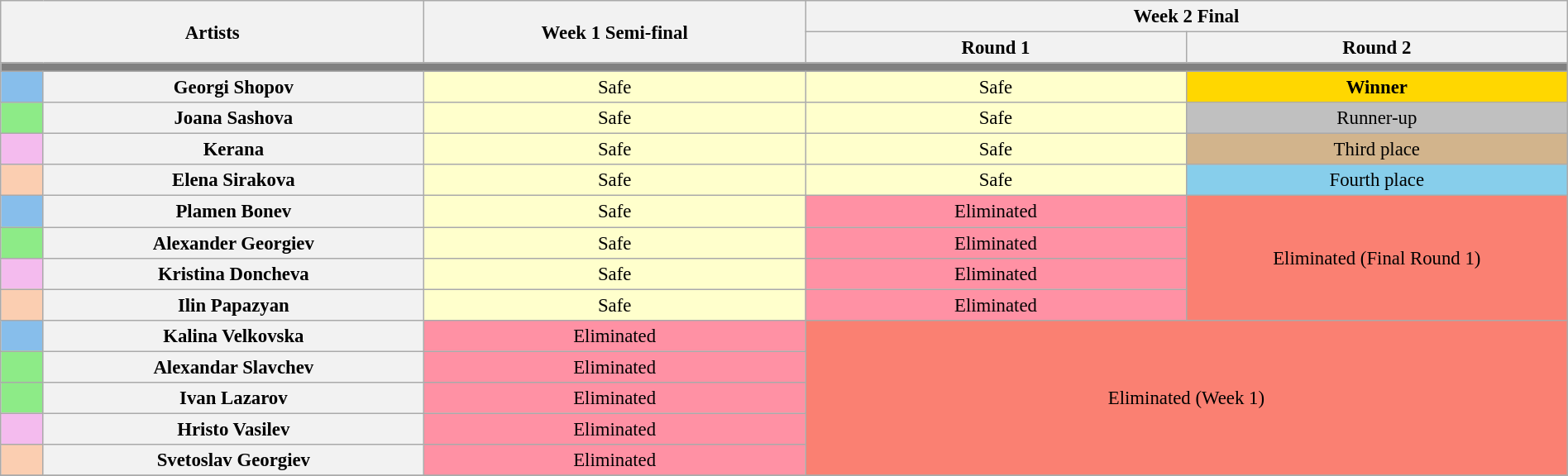<table class="wikitable" style="text-align:center; font-size:95%; width:100%">
<tr>
<th colspan="2" rowspan="2">Artists</th>
<th rowspan="2" style="width:18%;">Week 1 Semi-final</th>
<th colspan="2">Week 2 Final</th>
</tr>
<tr>
<th style="width:18%;">Round 1</th>
<th style="width:18%;">Round 2</th>
</tr>
<tr>
<th colspan="5" style="background:gray;"></th>
</tr>
<tr>
<th style="background:#87beeb;"></th>
<th>Georgi Shopov</th>
<td style="background:#ffffcc">Safe</td>
<td style="background:#ffffcc">Safe</td>
<td style="background:gold"><strong>Winner</strong></td>
</tr>
<tr>
<th style="background:#8deb87; width:2%;"></th>
<th style="width:18%;">Joana Sashova</th>
<td style="background:#ffffcc">Safe</td>
<td style="background:#ffffcc">Safe</td>
<td style="background:silver">Runner-up</td>
</tr>
<tr>
<th style="background:#f4bbee;"></th>
<th>Kerana</th>
<td style="background:#ffffcc">Safe</td>
<td style="background:#ffffcc">Safe</td>
<td style="background:tan">Third place</td>
</tr>
<tr>
<th style="background:#fbceb1;"></th>
<th>Elena Sirakova</th>
<td style="background:#ffffcc">Safe</td>
<td style="background:#ffffcc">Safe</td>
<td style="background:skyblue">Fourth place</td>
</tr>
<tr>
<th style="background:#87beeb;"></th>
<th>Plamen Bonev</th>
<td style="background:#ffffcc">Safe</td>
<td style="background:#FF91A4;">Eliminated</td>
<td rowspan="4" style="background:salmon;">Eliminated (Final Round 1)</td>
</tr>
<tr>
<th style="background:#8deb87;"></th>
<th>Alexander Georgiev</th>
<td style="background:#ffffcc">Safe</td>
<td style="background:#FF91A4;">Eliminated</td>
</tr>
<tr>
<td style="background:#f4bbee;"></td>
<th>Kristina Doncheva</th>
<td style="background:#ffffcc">Safe</td>
<td style="background:#FF91A4;">Eliminated</td>
</tr>
<tr>
<td style="background:#fbceb1;"></td>
<th>Ilin Papazyan</th>
<td style="background:#ffffcc">Safe</td>
<td style="background:#FF91A4;">Eliminated</td>
</tr>
<tr>
<th style="background:#87beeb;"></th>
<th>Kalina Velkovska</th>
<td style="background:#FF91A4;">Eliminated</td>
<td colspan="2" rowspan="5" style="background:salmon;">Eliminated (Week 1)</td>
</tr>
<tr>
<th style="background:#8deb87;"></th>
<th>Alexandar Slavchev</th>
<td style="background:#FF91A4;">Eliminated</td>
</tr>
<tr>
<th style="background:#8deb87;"></th>
<th>Ivan Lazarov</th>
<td style="background:#FF91A4;">Eliminated</td>
</tr>
<tr>
<th style="background:#f4bbee;"></th>
<th>Hristo Vasilev</th>
<td style="background:#FF91A4;">Eliminated</td>
</tr>
<tr>
<th style="background:#fbceb1;"></th>
<th>Svetoslav  Georgiev</th>
<td style="background:#FF91A4;">Eliminated</td>
</tr>
<tr>
</tr>
</table>
